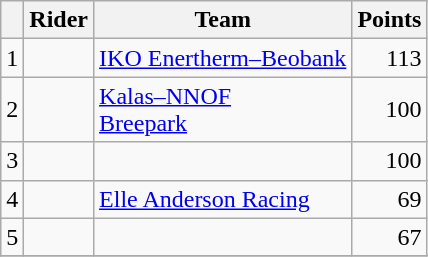<table class="wikitable">
<tr>
<th></th>
<th>Rider</th>
<th>Team</th>
<th>Points</th>
</tr>
<tr>
<td>1</td>
<td></td>
<td><a href='#'>IKO Enertherm–Beobank</a></td>
<td align=right>113</td>
</tr>
<tr>
<td>2</td>
<td></td>
<td><a href='#'>Kalas–NNOF</a><br><a href='#'>Breepark</a></td>
<td align=right>100</td>
</tr>
<tr>
<td>3</td>
<td></td>
<td></td>
<td align=right>100</td>
</tr>
<tr>
<td>4</td>
<td></td>
<td><a href='#'>Elle Anderson Racing</a></td>
<td align=right>69</td>
</tr>
<tr>
<td>5</td>
<td></td>
<td></td>
<td align=right>67</td>
</tr>
<tr>
</tr>
</table>
